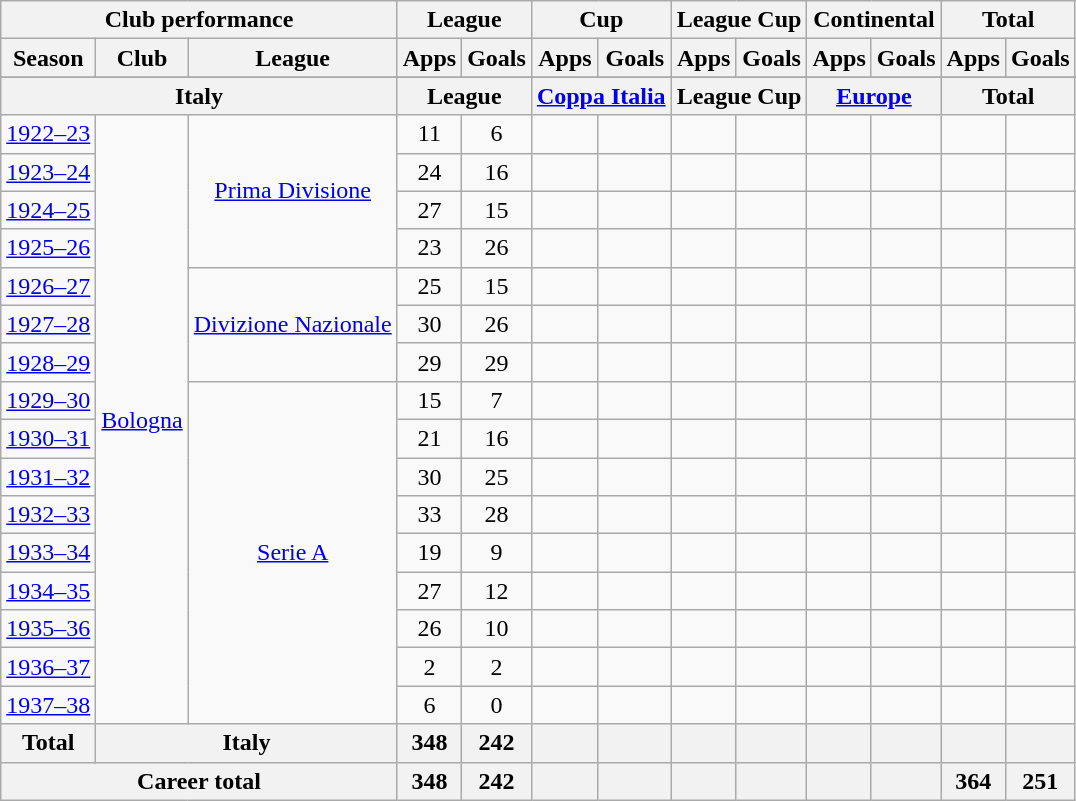<table class="wikitable" style="text-align:center">
<tr>
<th colspan=3>Club performance</th>
<th colspan=2>League</th>
<th colspan=2>Cup</th>
<th colspan=2>League Cup</th>
<th colspan=2>Continental</th>
<th colspan=2>Total</th>
</tr>
<tr>
<th>Season</th>
<th>Club</th>
<th>League</th>
<th>Apps</th>
<th>Goals</th>
<th>Apps</th>
<th>Goals</th>
<th>Apps</th>
<th>Goals</th>
<th>Apps</th>
<th>Goals</th>
<th>Apps</th>
<th>Goals</th>
</tr>
<tr>
</tr>
<tr>
<th colspan=3>Italy</th>
<th colspan=2>League</th>
<th colspan=2><a href='#'>Coppa Italia</a></th>
<th colspan=2>League Cup</th>
<th colspan=2><a href='#'>Europe</a></th>
<th colspan=2>Total</th>
</tr>
<tr>
<td><a href='#'>1922–23</a></td>
<td rowspan="16"><a href='#'>Bologna</a></td>
<td rowspan="4"><a href='#'>Prima Divisione</a></td>
<td>11</td>
<td>6</td>
<td></td>
<td></td>
<td></td>
<td></td>
<td></td>
<td></td>
<td></td>
<td></td>
</tr>
<tr>
<td><a href='#'>1923–24</a></td>
<td>24</td>
<td>16</td>
<td></td>
<td></td>
<td></td>
<td></td>
<td></td>
<td></td>
<td></td>
<td></td>
</tr>
<tr>
<td><a href='#'>1924–25</a></td>
<td>27</td>
<td>15</td>
<td></td>
<td></td>
<td></td>
<td></td>
<td></td>
<td></td>
<td></td>
<td></td>
</tr>
<tr>
<td><a href='#'>1925–26</a></td>
<td>23</td>
<td>26</td>
<td></td>
<td></td>
<td></td>
<td></td>
<td></td>
<td></td>
<td></td>
<td></td>
</tr>
<tr>
<td><a href='#'>1926–27</a></td>
<td rowspan="3"><a href='#'>Divizione Nazionale</a></td>
<td>25</td>
<td>15</td>
<td></td>
<td></td>
<td></td>
<td></td>
<td></td>
<td></td>
<td></td>
<td></td>
</tr>
<tr>
<td><a href='#'>1927–28</a></td>
<td>30</td>
<td>26</td>
<td></td>
<td></td>
<td></td>
<td></td>
<td></td>
<td></td>
<td></td>
<td></td>
</tr>
<tr>
<td><a href='#'>1928–29</a></td>
<td>29</td>
<td>29</td>
<td></td>
<td></td>
<td></td>
<td></td>
<td></td>
<td></td>
<td></td>
<td></td>
</tr>
<tr>
<td><a href='#'>1929–30</a></td>
<td rowspan="9"><a href='#'>Serie A</a></td>
<td>15</td>
<td>7</td>
<td></td>
<td></td>
<td></td>
<td></td>
<td></td>
<td></td>
<td></td>
<td></td>
</tr>
<tr>
<td><a href='#'>1930–31</a></td>
<td>21</td>
<td>16</td>
<td></td>
<td></td>
<td></td>
<td></td>
<td></td>
<td></td>
<td></td>
<td></td>
</tr>
<tr>
<td><a href='#'>1931–32</a></td>
<td>30</td>
<td>25</td>
<td></td>
<td></td>
<td></td>
<td></td>
<td></td>
<td></td>
<td></td>
<td></td>
</tr>
<tr>
<td><a href='#'>1932–33</a></td>
<td>33</td>
<td>28</td>
<td></td>
<td></td>
<td></td>
<td></td>
<td></td>
<td></td>
<td></td>
<td></td>
</tr>
<tr>
<td><a href='#'>1933–34</a></td>
<td>19</td>
<td>9</td>
<td></td>
<td></td>
<td></td>
<td></td>
<td></td>
<td></td>
<td></td>
<td></td>
</tr>
<tr>
<td><a href='#'>1934–35</a></td>
<td>27</td>
<td>12</td>
<td></td>
<td></td>
<td></td>
<td></td>
<td></td>
<td></td>
<td></td>
<td></td>
</tr>
<tr>
<td><a href='#'>1935–36</a></td>
<td>26</td>
<td>10</td>
<td></td>
<td></td>
<td></td>
<td></td>
<td></td>
<td></td>
<td></td>
<td></td>
</tr>
<tr>
<td><a href='#'>1936–37</a></td>
<td>2</td>
<td>2</td>
<td></td>
<td></td>
<td></td>
<td></td>
<td></td>
<td></td>
<td></td>
<td></td>
</tr>
<tr>
<td><a href='#'>1937–38</a></td>
<td>6</td>
<td>0</td>
<td></td>
<td></td>
<td></td>
<td></td>
<td></td>
<td></td>
<td></td>
<td></td>
</tr>
<tr>
<th rowspan=1>Total</th>
<th colspan=2>Italy</th>
<th>348</th>
<th>242</th>
<th></th>
<th></th>
<th></th>
<th></th>
<th></th>
<th></th>
<th></th>
<th></th>
</tr>
<tr>
<th colspan=3>Career total</th>
<th>348</th>
<th>242</th>
<th></th>
<th></th>
<th></th>
<th></th>
<th></th>
<th></th>
<th>364</th>
<th>251</th>
</tr>
</table>
